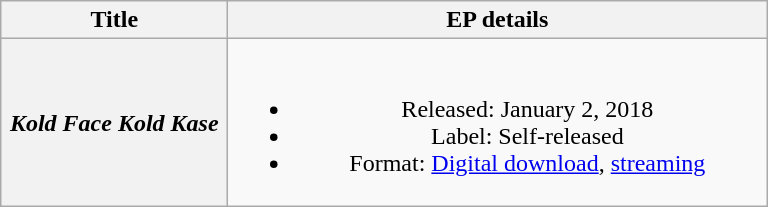<table class="wikitable plainrowheaders" style="text-align:center;">
<tr>
<th scope="col" rowspan="1" style="width:9em;">Title</th>
<th scope="col" rowspan="1" style="width:22em;">EP details</th>
</tr>
<tr>
<th scope="row"><em>Kold Face Kold Kase</em></th>
<td><br><ul><li>Released: January 2, 2018</li><li>Label: Self-released</li><li>Format: <a href='#'>Digital download</a>, <a href='#'>streaming</a></li></ul></td>
</tr>
</table>
